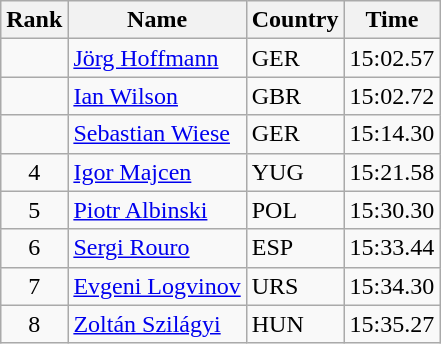<table class="wikitable">
<tr>
<th>Rank</th>
<th>Name</th>
<th>Country</th>
<th>Time</th>
</tr>
<tr>
<td align="center"></td>
<td><a href='#'>Jörg Hoffmann</a></td>
<td> GER</td>
<td align="center">15:02.57</td>
</tr>
<tr>
<td align="center"></td>
<td><a href='#'>Ian Wilson</a></td>
<td> GBR</td>
<td align="center">15:02.72</td>
</tr>
<tr>
<td align="center"></td>
<td><a href='#'>Sebastian Wiese</a></td>
<td> GER</td>
<td align="center">15:14.30</td>
</tr>
<tr>
<td align="center">4</td>
<td><a href='#'>Igor Majcen</a></td>
<td> YUG</td>
<td align="center">15:21.58</td>
</tr>
<tr>
<td align="center">5</td>
<td><a href='#'>Piotr Albinski</a></td>
<td> POL</td>
<td align="center">15:30.30</td>
</tr>
<tr>
<td align="center">6</td>
<td><a href='#'>Sergi Rouro</a></td>
<td> ESP</td>
<td align="center">15:33.44</td>
</tr>
<tr>
<td align="center">7</td>
<td><a href='#'>Evgeni Logvinov</a></td>
<td> URS</td>
<td align="center">15:34.30</td>
</tr>
<tr>
<td align="center">8</td>
<td><a href='#'>Zoltán Szilágyi</a></td>
<td> HUN</td>
<td align="center">15:35.27</td>
</tr>
</table>
